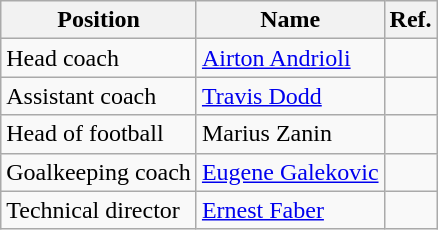<table class="wikitable">
<tr>
<th>Position</th>
<th>Name</th>
<th>Ref.</th>
</tr>
<tr>
<td>Head coach</td>
<td> <a href='#'>Airton Andrioli</a></td>
<td></td>
</tr>
<tr>
<td>Assistant coach</td>
<td> <a href='#'>Travis Dodd</a></td>
<td></td>
</tr>
<tr>
<td>Head of football</td>
<td> Marius Zanin</td>
<td></td>
</tr>
<tr>
<td>Goalkeeping coach</td>
<td> <a href='#'>Eugene Galekovic</a></td>
<td></td>
</tr>
<tr>
<td>Technical director</td>
<td> <a href='#'>Ernest Faber</a></td>
<td></td>
</tr>
</table>
